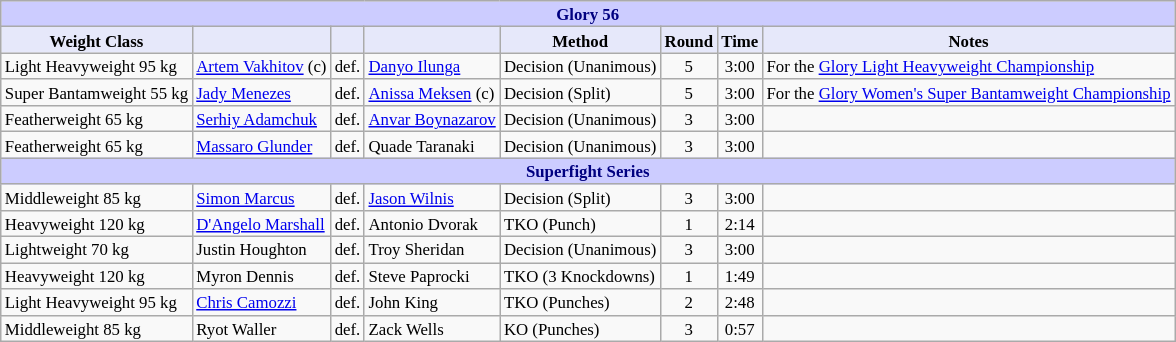<table class="wikitable" style="font-size: 70%;">
<tr>
<th colspan="8" style="background-color: #ccf; color: #000080; text-align: center;"><strong>Glory 56</strong></th>
</tr>
<tr>
<th colspan="1" style="background-color: #E6E8FA; color: #000000; text-align: center;">Weight Class</th>
<th colspan="1" style="background-color: #E6E8FA; color: #000000; text-align: center;"></th>
<th colspan="1" style="background-color: #E6E8FA; color: #000000; text-align: center;"></th>
<th colspan="1" style="background-color: #E6E8FA; color: #000000; text-align: center;"></th>
<th colspan="1" style="background-color: #E6E8FA; color: #000000; text-align: center;">Method</th>
<th colspan="1" style="background-color: #E6E8FA; color: #000000; text-align: center;">Round</th>
<th colspan="1" style="background-color: #E6E8FA; color: #000000; text-align: center;">Time</th>
<th colspan="1" style="background-color: #E6E8FA; color: #000000; text-align: center;">Notes</th>
</tr>
<tr>
<td>Light Heavyweight 95 kg</td>
<td> <a href='#'>Artem Vakhitov</a> (c)</td>
<td align=center>def.</td>
<td> <a href='#'>Danyo Ilunga</a></td>
<td>Decision (Unanimous)</td>
<td align=center>5</td>
<td align=center>3:00</td>
<td>For the <a href='#'>Glory Light Heavyweight Championship</a></td>
</tr>
<tr>
<td>Super Bantamweight 55 kg</td>
<td> <a href='#'>Jady Menezes</a></td>
<td align=center>def.</td>
<td> <a href='#'>Anissa Meksen</a> (c)</td>
<td>Decision (Split)</td>
<td align=center>5</td>
<td align=center>3:00</td>
<td>For the <a href='#'>Glory Women's Super Bantamweight Championship</a></td>
</tr>
<tr>
<td>Featherweight 65 kg</td>
<td> <a href='#'>Serhiy Adamchuk</a></td>
<td align=center>def.</td>
<td> <a href='#'>Anvar Boynazarov</a></td>
<td>Decision (Unanimous)</td>
<td align=center>3</td>
<td align=center>3:00</td>
<td></td>
</tr>
<tr>
<td>Featherweight 65 kg</td>
<td> <a href='#'>Massaro Glunder</a></td>
<td align=center>def.</td>
<td> Quade Taranaki</td>
<td>Decision (Unanimous)</td>
<td align=center>3</td>
<td align=center>3:00</td>
<td></td>
</tr>
<tr>
<th colspan="8" style="background-color: #ccf; color: #000080; text-align: center;"><strong>Superfight Series</strong></th>
</tr>
<tr>
<td>Middleweight 85 kg</td>
<td> <a href='#'>Simon Marcus</a></td>
<td align=center>def.</td>
<td> <a href='#'>Jason Wilnis</a></td>
<td>Decision (Split)</td>
<td align=center>3</td>
<td align=center>3:00</td>
<td></td>
</tr>
<tr>
<td>Heavyweight 120 kg</td>
<td> <a href='#'>D'Angelo Marshall</a></td>
<td align=center>def.</td>
<td> Antonio Dvorak</td>
<td>TKO (Punch)</td>
<td align=center>1</td>
<td align=center>2:14</td>
<td></td>
</tr>
<tr>
<td>Lightweight 70 kg</td>
<td> Justin Houghton</td>
<td align=center>def.</td>
<td> Troy Sheridan</td>
<td>Decision (Unanimous)</td>
<td align=center>3</td>
<td align=center>3:00</td>
<td></td>
</tr>
<tr>
<td>Heavyweight 120 kg</td>
<td> Myron Dennis</td>
<td align=center>def.</td>
<td> Steve Paprocki</td>
<td>TKO (3 Knockdowns)</td>
<td align=center>1</td>
<td align=center>1:49</td>
<td></td>
</tr>
<tr>
<td>Light Heavyweight 95 kg</td>
<td> <a href='#'>Chris Camozzi</a></td>
<td align=center>def.</td>
<td> John King</td>
<td>TKO (Punches)</td>
<td align=center>2</td>
<td align=center>2:48</td>
<td></td>
</tr>
<tr>
<td>Middleweight 85 kg</td>
<td> Ryot Waller</td>
<td align=center>def.</td>
<td> Zack Wells</td>
<td>KO (Punches)</td>
<td align=center>3</td>
<td align=center>0:57</td>
<td></td>
</tr>
</table>
